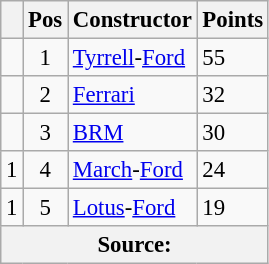<table class="wikitable" style="font-size: 95%;">
<tr>
<th></th>
<th>Pos</th>
<th>Constructor</th>
<th>Points</th>
</tr>
<tr>
<td align="left"></td>
<td align="center">1</td>
<td> <a href='#'>Tyrrell</a>-<a href='#'>Ford</a></td>
<td align="left">55</td>
</tr>
<tr>
<td align="left"></td>
<td align="center">2</td>
<td> <a href='#'>Ferrari</a></td>
<td align="left">32</td>
</tr>
<tr>
<td align="left"></td>
<td align="center">3</td>
<td> <a href='#'>BRM</a></td>
<td align="left">30</td>
</tr>
<tr>
<td align="left"> 1</td>
<td align="center">4</td>
<td> <a href='#'>March</a>-<a href='#'>Ford</a></td>
<td align="left">24</td>
</tr>
<tr>
<td align="left"> 1</td>
<td align="center">5</td>
<td> <a href='#'>Lotus</a>-<a href='#'>Ford</a></td>
<td align="left">19</td>
</tr>
<tr>
<th colspan=4>Source:</th>
</tr>
</table>
